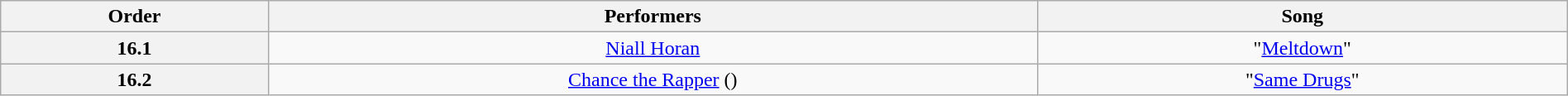<table class="wikitable" style="text-align:center; width:100%">
<tr>
<th>Order</th>
<th>Performers</th>
<th>Song</th>
</tr>
<tr>
<th>16.1</th>
<td><a href='#'>Niall Horan</a></td>
<td>"<a href='#'>Meltdown</a>"</td>
</tr>
<tr>
<th>16.2</th>
<td><a href='#'>Chance the Rapper</a> ()</td>
<td>"<a href='#'>Same Drugs</a>"</td>
</tr>
</table>
